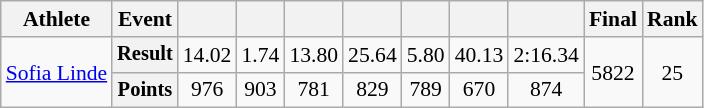<table class="wikitable" style="font-size:90%">
<tr>
<th>Athlete</th>
<th>Event</th>
<th></th>
<th></th>
<th></th>
<th></th>
<th></th>
<th></th>
<th></th>
<th>Final</th>
<th>Rank</th>
</tr>
<tr align=center>
<td rowspan=2 align=left><a href='#'>Sofia Linde</a></td>
<th style="font-size:95%">Result</th>
<td>14.02</td>
<td>1.74</td>
<td>13.80</td>
<td>25.64</td>
<td>5.80</td>
<td>40.13</td>
<td>2:16.34</td>
<td rowspan=2>5822</td>
<td rowspan=2>25</td>
</tr>
<tr align=center>
<th style="font-size:95%">Points</th>
<td>976</td>
<td>903</td>
<td>781</td>
<td>829</td>
<td>789</td>
<td>670</td>
<td>874</td>
</tr>
</table>
